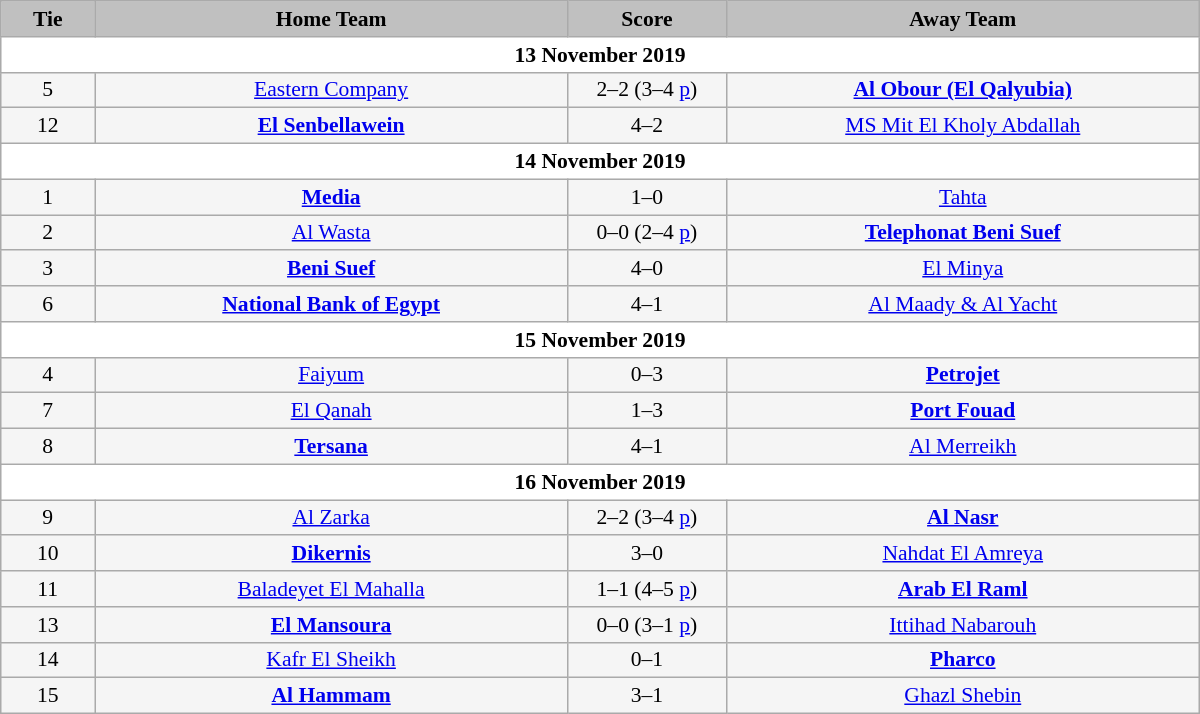<table class="wikitable" style="width: 800px; height:50px; background:WhiteSmoke; text-align:center; font-size:90%">
<tr>
<td scope="col" style="width:  7.25%; background:silver;"><strong>Tie</strong></td>
<td scope="col" style="width: 36.50%; background:silver;"><strong>Home Team</strong></td>
<td scope="col" style="width: 12.25%; background:silver;"><strong>Score</strong></td>
<td scope="col" style="width: 36.50%; background:silver;"><strong>Away Team</strong></td>
</tr>
<tr>
<td colspan=4 style= background:White><strong>13 November 2019</strong></td>
</tr>
<tr>
<td>5</td>
<td><a href='#'>Eastern Company</a></td>
<td>2–2 (3–4 <a href='#'>p</a>)</td>
<td><strong><a href='#'>Al Obour (El Qalyubia)</a></strong></td>
</tr>
<tr>
<td>12</td>
<td><strong><a href='#'>El Senbellawein</a></strong></td>
<td>4–2</td>
<td><a href='#'>MS Mit El Kholy Abdallah</a></td>
</tr>
<tr>
<td colspan=4 style= background:White><strong>14 November 2019</strong></td>
</tr>
<tr>
<td>1</td>
<td><strong><a href='#'>Media</a></strong></td>
<td>1–0</td>
<td><a href='#'>Tahta</a></td>
</tr>
<tr>
<td>2</td>
<td><a href='#'>Al Wasta</a></td>
<td>0–0 (2–4 <a href='#'>p</a>)</td>
<td><strong><a href='#'>Telephonat Beni Suef</a></strong></td>
</tr>
<tr>
<td>3</td>
<td><strong><a href='#'>Beni Suef</a></strong></td>
<td>4–0</td>
<td><a href='#'>El Minya</a></td>
</tr>
<tr>
<td>6</td>
<td><strong><a href='#'>National Bank of Egypt</a></strong></td>
<td>4–1</td>
<td><a href='#'>Al Maady & Al Yacht</a></td>
</tr>
<tr>
<td colspan=4 style= background:White><strong>15 November 2019</strong></td>
</tr>
<tr>
<td>4</td>
<td><a href='#'>Faiyum</a></td>
<td>0–3</td>
<td><strong><a href='#'>Petrojet</a></strong></td>
</tr>
<tr>
<td>7</td>
<td><a href='#'>El Qanah</a></td>
<td>1–3</td>
<td><strong><a href='#'>Port Fouad</a></strong></td>
</tr>
<tr>
<td>8</td>
<td><strong><a href='#'>Tersana</a></strong></td>
<td>4–1</td>
<td><a href='#'>Al Merreikh</a></td>
</tr>
<tr>
<td colspan=4 style= background:White><strong>16 November 2019</strong></td>
</tr>
<tr>
<td>9</td>
<td><a href='#'>Al Zarka</a></td>
<td>2–2 (3–4 <a href='#'>p</a>)</td>
<td><strong><a href='#'>Al Nasr</a></strong></td>
</tr>
<tr>
<td>10</td>
<td><strong><a href='#'>Dikernis</a></strong></td>
<td>3–0</td>
<td><a href='#'>Nahdat El Amreya</a></td>
</tr>
<tr>
<td>11</td>
<td><a href='#'>Baladeyet El Mahalla</a></td>
<td>1–1 (4–5 <a href='#'>p</a>)</td>
<td><strong><a href='#'>Arab El Raml</a></strong></td>
</tr>
<tr>
<td>13</td>
<td><strong><a href='#'>El Mansoura</a></strong></td>
<td>0–0 (3–1 <a href='#'>p</a>)</td>
<td><a href='#'>Ittihad Nabarouh</a></td>
</tr>
<tr>
<td>14</td>
<td><a href='#'>Kafr El Sheikh</a></td>
<td>0–1</td>
<td><strong><a href='#'>Pharco</a></strong></td>
</tr>
<tr>
<td>15</td>
<td><strong><a href='#'>Al Hammam</a></strong></td>
<td>3–1</td>
<td><a href='#'>Ghazl Shebin</a></td>
</tr>
</table>
